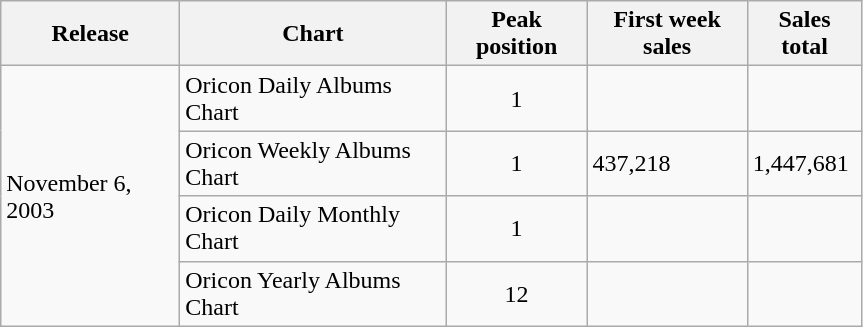<table class="wikitable" width="575px">
<tr>
<th>Release</th>
<th>Chart</th>
<th>Peak position</th>
<th>First week sales</th>
<th>Sales total</th>
</tr>
<tr>
<td rowspan="4">November 6, 2003</td>
<td>Oricon Daily Albums Chart</td>
<td align="center">1</td>
<td></td>
<td></td>
</tr>
<tr>
<td>Oricon Weekly Albums Chart</td>
<td align="center">1</td>
<td>437,218</td>
<td>1,447,681</td>
</tr>
<tr>
<td>Oricon Daily Monthly Chart</td>
<td align="center">1</td>
<td></td>
<td></td>
</tr>
<tr>
<td>Oricon Yearly Albums Chart</td>
<td align="center">12</td>
<td></td>
<td></td>
</tr>
</table>
